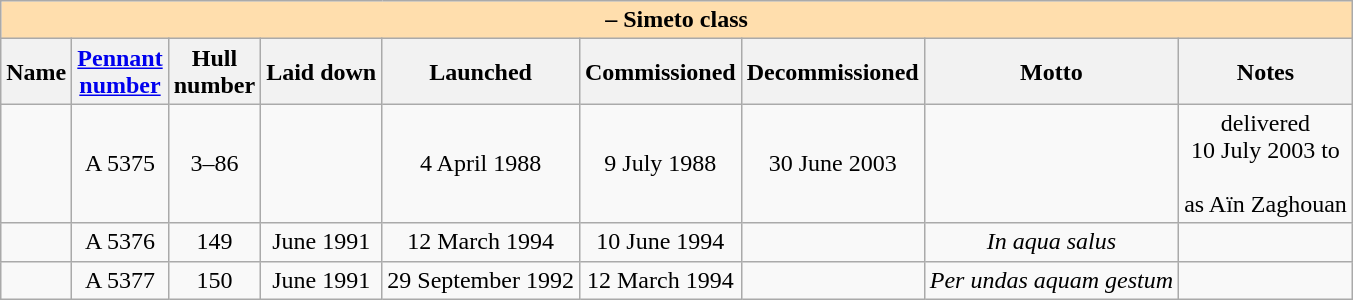<table border="1" class="sortable wikitable">
<tr>
<th colspan="11" style="background:#ffdead;"> – Simeto class</th>
</tr>
<tr>
<th>Name</th>
<th><a href='#'>Pennant<br>number</a></th>
<th>Hull<br>number</th>
<th>Laid down</th>
<th>Launched</th>
<th>Commissioned</th>
<th>Decommissioned</th>
<th>Motto</th>
<th>Notes</th>
</tr>
<tr style="text-align:center;">
<td><em></em></td>
<td>A 5375</td>
<td>3–86</td>
<td></td>
<td>4 April 1988</td>
<td>9 July 1988</td>
<td>30 June 2003 </td>
<td></td>
<td>delivered<br>10 July 2003 to<br><br>as Aïn Zaghouan</td>
</tr>
<tr style="text-align:center;">
<td><em></em></td>
<td>A 5376</td>
<td>149 </td>
<td>June 1991</td>
<td>12 March 1994</td>
<td>10 June 1994</td>
<td></td>
<td><em>In aqua salus</em></td>
<td></td>
</tr>
<tr style="text-align:center;">
<td><em></em></td>
<td>A 5377</td>
<td>150</td>
<td>June 1991</td>
<td>29 September 1992</td>
<td>12 March 1994</td>
<td></td>
<td><em>Per undas aquam gestum</em></td>
<td></td>
</tr>
</table>
